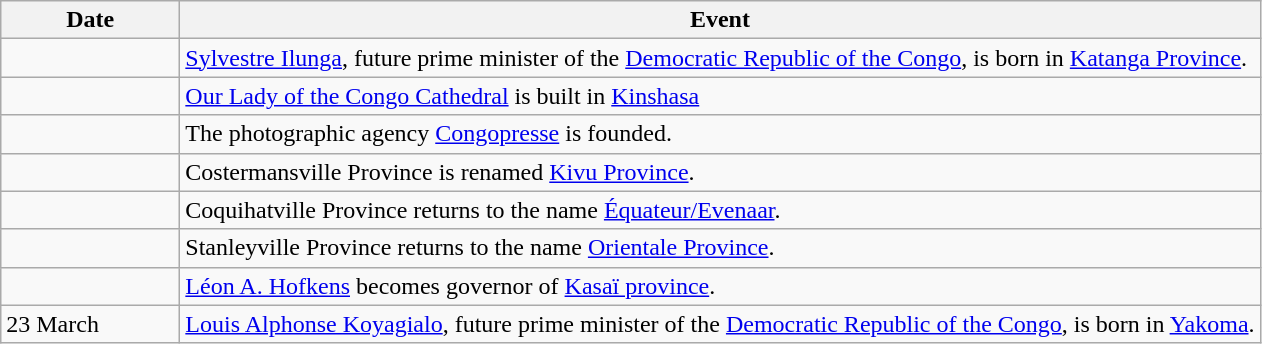<table class=wikitable>
<tr>
<th style="width:7em">Date</th>
<th>Event</th>
</tr>
<tr>
<td></td>
<td><a href='#'>Sylvestre Ilunga</a>, future prime minister of the <a href='#'>Democratic Republic of the Congo</a>, is born in <a href='#'>Katanga Province</a>.</td>
</tr>
<tr>
<td></td>
<td><a href='#'>Our Lady of the Congo Cathedral</a> is built in <a href='#'>Kinshasa</a></td>
</tr>
<tr>
<td></td>
<td>The photographic agency <a href='#'>Congopresse</a> is founded.</td>
</tr>
<tr>
<td></td>
<td>Costermansville Province is renamed <a href='#'>Kivu Province</a>.</td>
</tr>
<tr>
<td></td>
<td>Coquihatville Province returns to the name <a href='#'>Équateur/Evenaar</a>.</td>
</tr>
<tr>
<td></td>
<td>Stanleyville Province returns to the name <a href='#'>Orientale Province</a>.</td>
</tr>
<tr>
<td></td>
<td><a href='#'>Léon A. Hofkens</a> becomes governor of <a href='#'>Kasaï province</a>.</td>
</tr>
<tr>
<td>23 March</td>
<td><a href='#'>Louis Alphonse Koyagialo</a>, future prime minister of the <a href='#'>Democratic Republic of the Congo</a>, is born in <a href='#'>Yakoma</a>.</td>
</tr>
</table>
